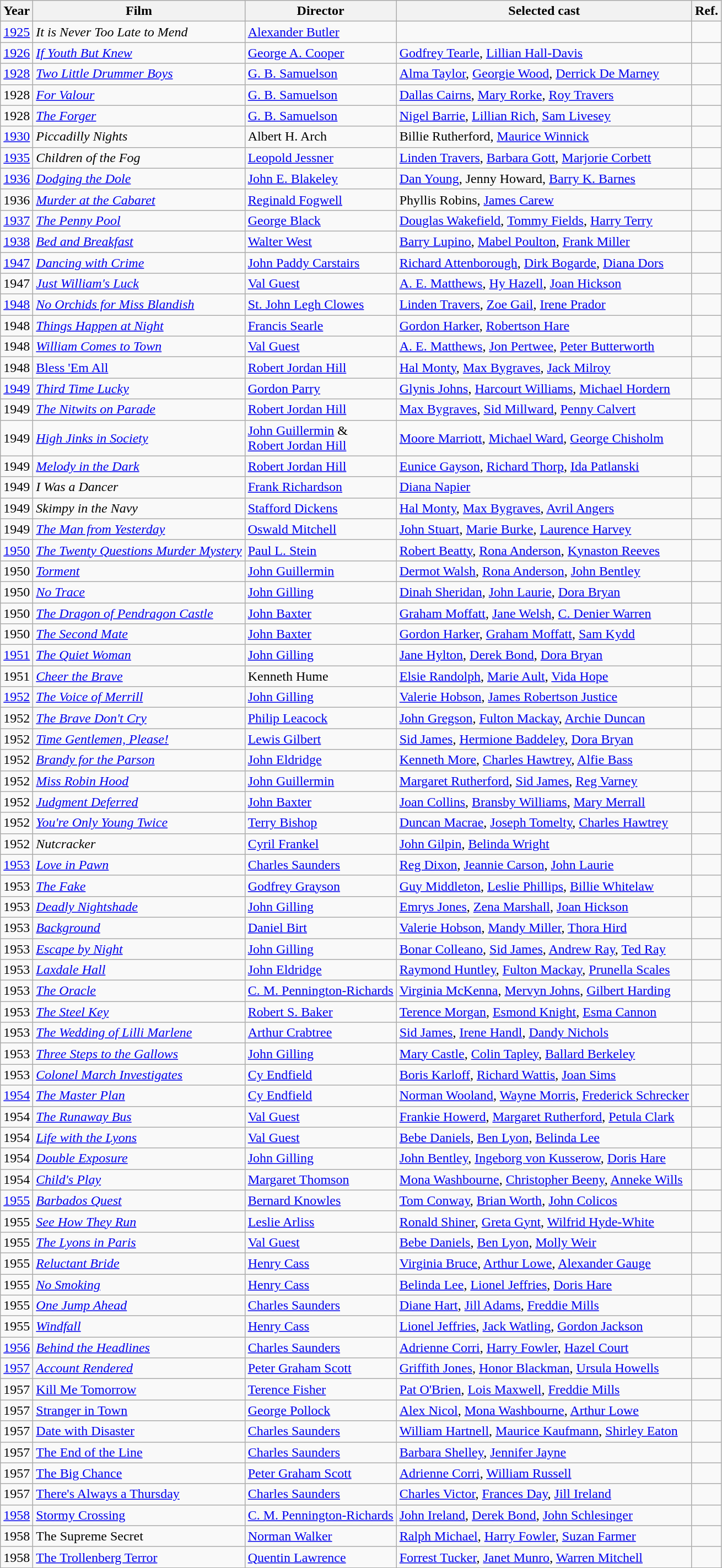<table class="wikitable">
<tr>
<th>Year</th>
<th>Film</th>
<th>Director</th>
<th>Selected cast</th>
<th>Ref.</th>
</tr>
<tr>
<td><a href='#'>1925</a></td>
<td><em>It is Never Too Late to Mend</em></td>
<td><a href='#'>Alexander Butler</a></td>
<td></td>
<td></td>
</tr>
<tr>
<td><a href='#'>1926</a></td>
<td><em><a href='#'>If Youth But Knew</a></em></td>
<td><a href='#'>George A. Cooper</a></td>
<td><a href='#'>Godfrey Tearle</a>, <a href='#'>Lillian Hall-Davis</a></td>
<td></td>
</tr>
<tr>
<td><a href='#'>1928</a></td>
<td><em><a href='#'>Two Little Drummer Boys</a></em></td>
<td><a href='#'>G. B. Samuelson</a></td>
<td><a href='#'>Alma Taylor</a>, <a href='#'>Georgie Wood</a>, <a href='#'>Derrick De Marney</a></td>
<td></td>
</tr>
<tr>
<td>1928</td>
<td><em><a href='#'>For Valour</a></em></td>
<td><a href='#'>G. B. Samuelson</a></td>
<td><a href='#'>Dallas Cairns</a>, <a href='#'>Mary Rorke</a>, <a href='#'>Roy Travers</a></td>
<td></td>
</tr>
<tr>
<td>1928</td>
<td><em><a href='#'>The Forger</a></em></td>
<td><a href='#'>G. B. Samuelson</a></td>
<td><a href='#'>Nigel Barrie</a>, <a href='#'>Lillian Rich</a>, <a href='#'>Sam Livesey</a></td>
<td></td>
</tr>
<tr>
<td><a href='#'>1930</a></td>
<td><em>Piccadilly Nights</em></td>
<td>Albert H. Arch</td>
<td>Billie Rutherford, <a href='#'>Maurice Winnick</a></td>
<td></td>
</tr>
<tr>
<td><a href='#'>1935</a></td>
<td><em>Children of the Fog</em></td>
<td><a href='#'>Leopold Jessner</a></td>
<td><a href='#'>Linden Travers</a>, <a href='#'>Barbara Gott</a>, <a href='#'>Marjorie Corbett</a></td>
<td></td>
</tr>
<tr>
<td><a href='#'>1936</a></td>
<td><em><a href='#'>Dodging the Dole</a></em></td>
<td><a href='#'>John E. Blakeley</a></td>
<td><a href='#'>Dan Young</a>, Jenny Howard, <a href='#'>Barry K. Barnes</a></td>
<td></td>
</tr>
<tr>
<td>1936</td>
<td><em><a href='#'>Murder at the Cabaret</a></em></td>
<td><a href='#'>Reginald Fogwell</a></td>
<td>Phyllis Robins, <a href='#'>James Carew</a></td>
<td></td>
</tr>
<tr>
<td><a href='#'>1937</a></td>
<td><em><a href='#'>The Penny Pool</a></em></td>
<td><a href='#'>George Black</a></td>
<td><a href='#'>Douglas Wakefield</a>, <a href='#'>Tommy Fields</a>, <a href='#'>Harry Terry</a></td>
<td></td>
</tr>
<tr>
<td><a href='#'>1938</a></td>
<td><em><a href='#'>Bed and Breakfast</a></em></td>
<td><a href='#'>Walter West</a></td>
<td><a href='#'>Barry Lupino</a>, <a href='#'>Mabel Poulton</a>, <a href='#'>Frank Miller</a></td>
<td></td>
</tr>
<tr>
<td><a href='#'>1947</a></td>
<td><em><a href='#'>Dancing with Crime</a></em></td>
<td><a href='#'>John Paddy Carstairs</a></td>
<td><a href='#'>Richard Attenborough</a>, <a href='#'>Dirk Bogarde</a>, <a href='#'>Diana Dors</a></td>
<td></td>
</tr>
<tr>
<td>1947</td>
<td><em><a href='#'>Just William's Luck</a></em></td>
<td><a href='#'>Val Guest</a></td>
<td><a href='#'>A. E. Matthews</a>, <a href='#'>Hy Hazell</a>, <a href='#'>Joan Hickson</a></td>
<td></td>
</tr>
<tr>
<td><a href='#'>1948</a></td>
<td><em><a href='#'>No Orchids for Miss Blandish</a></em></td>
<td><a href='#'>St. John Legh Clowes</a></td>
<td><a href='#'>Linden Travers</a>, <a href='#'>Zoe Gail</a>, <a href='#'>Irene Prador</a></td>
<td></td>
</tr>
<tr>
<td>1948</td>
<td><em><a href='#'>Things Happen at Night</a></em></td>
<td><a href='#'>Francis Searle</a></td>
<td><a href='#'>Gordon Harker</a>, <a href='#'>Robertson Hare</a></td>
<td></td>
</tr>
<tr>
<td>1948</td>
<td><em><a href='#'>William Comes to Town</a></em></td>
<td><a href='#'>Val Guest</a></td>
<td><a href='#'>A. E. Matthews</a>, <a href='#'>Jon Pertwee</a>, <a href='#'>Peter Butterworth</a></td>
<td></td>
</tr>
<tr>
<td>1948</td>
<td><a href='#'>Bless 'Em All</a></td>
<td><a href='#'>Robert Jordan Hill</a></td>
<td><a href='#'>Hal Monty</a>, <a href='#'>Max Bygraves</a>, <a href='#'>Jack Milroy</a></td>
<td></td>
</tr>
<tr>
<td><a href='#'>1949</a></td>
<td><em><a href='#'>Third Time Lucky</a></em></td>
<td><a href='#'>Gordon Parry</a></td>
<td><a href='#'>Glynis Johns</a>, <a href='#'>Harcourt Williams</a>, <a href='#'>Michael Hordern</a></td>
<td></td>
</tr>
<tr>
<td>1949</td>
<td><em><a href='#'>The Nitwits on Parade</a></em></td>
<td><a href='#'>Robert Jordan Hill</a></td>
<td><a href='#'>Max Bygraves</a>, <a href='#'>Sid Millward</a>, <a href='#'>Penny Calvert</a></td>
<td></td>
</tr>
<tr>
<td>1949</td>
<td><em><a href='#'>High Jinks in Society</a></em></td>
<td><a href='#'>John Guillermin</a> &<br><a href='#'>Robert Jordan Hill</a></td>
<td><a href='#'>Moore Marriott</a>, <a href='#'>Michael Ward</a>, <a href='#'>George Chisholm</a></td>
<td></td>
</tr>
<tr>
<td>1949</td>
<td><em><a href='#'>Melody in the Dark</a></em></td>
<td><a href='#'>Robert Jordan Hill</a></td>
<td><a href='#'>Eunice Gayson</a>, <a href='#'>Richard Thorp</a>, <a href='#'>Ida Patlanski</a></td>
<td></td>
</tr>
<tr>
<td>1949</td>
<td><em>I Was a Dancer</em></td>
<td><a href='#'>Frank Richardson</a></td>
<td><a href='#'>Diana Napier</a></td>
<td></td>
</tr>
<tr>
<td>1949</td>
<td><em>Skimpy in the Navy</em></td>
<td><a href='#'>Stafford Dickens</a></td>
<td><a href='#'>Hal Monty</a>, <a href='#'>Max Bygraves</a>, <a href='#'>Avril Angers</a></td>
<td></td>
</tr>
<tr>
<td>1949</td>
<td><em><a href='#'>The Man from Yesterday</a></em></td>
<td><a href='#'>Oswald Mitchell</a></td>
<td><a href='#'>John Stuart</a>, <a href='#'>Marie Burke</a>, <a href='#'>Laurence Harvey</a></td>
<td></td>
</tr>
<tr>
<td><a href='#'>1950</a></td>
<td><em><a href='#'>The Twenty Questions Murder Mystery</a></em></td>
<td><a href='#'>Paul L. Stein</a></td>
<td><a href='#'>Robert Beatty</a>, <a href='#'>Rona Anderson</a>, <a href='#'>Kynaston Reeves</a></td>
<td></td>
</tr>
<tr>
<td>1950</td>
<td><em><a href='#'>Torment</a></em></td>
<td><a href='#'>John Guillermin</a></td>
<td><a href='#'>Dermot Walsh</a>, <a href='#'>Rona Anderson</a>, <a href='#'>John Bentley</a></td>
<td></td>
</tr>
<tr>
<td>1950</td>
<td><em><a href='#'>No Trace</a></em></td>
<td><a href='#'>John Gilling</a></td>
<td><a href='#'>Dinah Sheridan</a>, <a href='#'>John Laurie</a>, <a href='#'>Dora Bryan</a></td>
<td></td>
</tr>
<tr>
<td>1950</td>
<td><em><a href='#'>The Dragon of Pendragon Castle</a></em></td>
<td><a href='#'>John Baxter</a></td>
<td><a href='#'>Graham Moffatt</a>, <a href='#'>Jane Welsh</a>, <a href='#'>C. Denier Warren</a></td>
<td></td>
</tr>
<tr>
<td>1950</td>
<td><em><a href='#'>The Second Mate</a></em></td>
<td><a href='#'>John Baxter</a></td>
<td><a href='#'>Gordon Harker</a>, <a href='#'>Graham Moffatt</a>, <a href='#'>Sam Kydd</a></td>
<td></td>
</tr>
<tr>
<td><a href='#'>1951</a></td>
<td><em><a href='#'>The Quiet Woman</a></em></td>
<td><a href='#'>John Gilling</a></td>
<td><a href='#'>Jane Hylton</a>, <a href='#'>Derek Bond</a>, <a href='#'>Dora Bryan</a></td>
<td></td>
</tr>
<tr>
<td>1951</td>
<td><em><a href='#'>Cheer the Brave</a></em></td>
<td>Kenneth Hume</td>
<td><a href='#'>Elsie Randolph</a>, <a href='#'>Marie Ault</a>, <a href='#'>Vida Hope</a></td>
<td></td>
</tr>
<tr>
<td><a href='#'>1952</a></td>
<td><em><a href='#'>The Voice of Merrill</a></em></td>
<td><a href='#'>John Gilling</a></td>
<td><a href='#'>Valerie Hobson</a>, <a href='#'>James Robertson Justice</a></td>
<td></td>
</tr>
<tr>
<td>1952</td>
<td><em><a href='#'>The Brave Don't Cry</a></em></td>
<td><a href='#'>Philip Leacock</a></td>
<td><a href='#'>John Gregson</a>, <a href='#'>Fulton Mackay</a>, <a href='#'>Archie Duncan</a></td>
<td></td>
</tr>
<tr>
<td>1952</td>
<td><em><a href='#'>Time Gentlemen, Please!</a></em></td>
<td><a href='#'>Lewis Gilbert</a></td>
<td><a href='#'>Sid James</a>, <a href='#'>Hermione Baddeley</a>, <a href='#'>Dora Bryan</a></td>
<td></td>
</tr>
<tr>
<td>1952</td>
<td><em><a href='#'>Brandy for the Parson</a></em></td>
<td><a href='#'>John Eldridge</a></td>
<td><a href='#'>Kenneth More</a>, <a href='#'>Charles Hawtrey</a>, <a href='#'>Alfie Bass</a></td>
<td></td>
</tr>
<tr>
<td>1952</td>
<td><em><a href='#'>Miss Robin Hood</a></em></td>
<td><a href='#'>John Guillermin</a></td>
<td><a href='#'>Margaret Rutherford</a>, <a href='#'>Sid James</a>, <a href='#'>Reg Varney</a></td>
<td></td>
</tr>
<tr>
<td>1952</td>
<td><em><a href='#'>Judgment Deferred</a></em></td>
<td><a href='#'>John Baxter</a></td>
<td><a href='#'>Joan Collins</a>, <a href='#'>Bransby Williams</a>, <a href='#'>Mary Merrall</a></td>
<td></td>
</tr>
<tr>
<td>1952</td>
<td><em><a href='#'>You're Only Young Twice</a></em></td>
<td><a href='#'>Terry Bishop</a></td>
<td><a href='#'>Duncan Macrae</a>, <a href='#'>Joseph Tomelty</a>, <a href='#'>Charles Hawtrey</a></td>
<td></td>
</tr>
<tr>
<td>1952</td>
<td><em>Nutcracker</em></td>
<td><a href='#'>Cyril Frankel</a></td>
<td><a href='#'>John Gilpin</a>, <a href='#'>Belinda Wright</a></td>
<td></td>
</tr>
<tr>
<td><a href='#'>1953</a></td>
<td><em><a href='#'>Love in Pawn</a></em></td>
<td><a href='#'>Charles Saunders</a></td>
<td><a href='#'>Reg Dixon</a>, <a href='#'>Jeannie Carson</a>, <a href='#'>John Laurie</a></td>
<td></td>
</tr>
<tr>
<td>1953</td>
<td><em><a href='#'>The Fake</a></em></td>
<td><a href='#'>Godfrey Grayson</a></td>
<td><a href='#'>Guy Middleton</a>, <a href='#'>Leslie Phillips</a>, <a href='#'>Billie Whitelaw</a></td>
<td></td>
</tr>
<tr>
<td>1953</td>
<td><em><a href='#'>Deadly Nightshade</a></em></td>
<td><a href='#'>John Gilling</a></td>
<td><a href='#'>Emrys Jones</a>, <a href='#'>Zena Marshall</a>, <a href='#'>Joan Hickson</a></td>
<td></td>
</tr>
<tr>
<td>1953</td>
<td><em><a href='#'>Background</a></em></td>
<td><a href='#'>Daniel Birt</a></td>
<td><a href='#'>Valerie Hobson</a>, <a href='#'>Mandy Miller</a>, <a href='#'>Thora Hird</a></td>
<td></td>
</tr>
<tr>
<td>1953</td>
<td><em><a href='#'>Escape by Night</a></em></td>
<td><a href='#'>John Gilling</a></td>
<td><a href='#'>Bonar Colleano</a>, <a href='#'>Sid James</a>, <a href='#'>Andrew Ray</a>, <a href='#'>Ted Ray</a></td>
<td></td>
</tr>
<tr>
<td>1953</td>
<td><em><a href='#'>Laxdale Hall</a></em></td>
<td><a href='#'>John Eldridge</a></td>
<td><a href='#'>Raymond Huntley</a>, <a href='#'>Fulton Mackay</a>, <a href='#'>Prunella Scales</a></td>
<td></td>
</tr>
<tr>
<td>1953</td>
<td><em><a href='#'>The Oracle</a></em></td>
<td><a href='#'>C. M. Pennington-Richards</a></td>
<td><a href='#'>Virginia McKenna</a>, <a href='#'>Mervyn Johns</a>, <a href='#'>Gilbert Harding</a></td>
<td></td>
</tr>
<tr>
<td>1953</td>
<td><em><a href='#'>The Steel Key</a></em></td>
<td><a href='#'>Robert S. Baker</a></td>
<td><a href='#'>Terence Morgan</a>, <a href='#'>Esmond Knight</a>, <a href='#'>Esma Cannon</a></td>
<td></td>
</tr>
<tr>
<td>1953</td>
<td><em><a href='#'>The Wedding of Lilli Marlene</a></em></td>
<td><a href='#'>Arthur Crabtree</a></td>
<td><a href='#'>Sid James</a>, <a href='#'>Irene Handl</a>, <a href='#'>Dandy Nichols</a></td>
<td></td>
</tr>
<tr>
<td>1953</td>
<td><em><a href='#'>Three Steps to the Gallows</a></em></td>
<td><a href='#'>John Gilling</a></td>
<td><a href='#'>Mary Castle</a>, <a href='#'>Colin Tapley</a>, <a href='#'>Ballard Berkeley</a></td>
<td></td>
</tr>
<tr>
<td>1953</td>
<td><em><a href='#'>Colonel March Investigates</a></em></td>
<td><a href='#'>Cy Endfield</a></td>
<td><a href='#'>Boris Karloff</a>, <a href='#'>Richard Wattis</a>, <a href='#'>Joan Sims</a></td>
<td></td>
</tr>
<tr>
<td><a href='#'>1954</a></td>
<td><em><a href='#'>The Master Plan</a></em></td>
<td><a href='#'>Cy Endfield</a></td>
<td><a href='#'>Norman Wooland</a>, <a href='#'>Wayne Morris</a>, <a href='#'>Frederick Schrecker</a></td>
<td></td>
</tr>
<tr>
<td>1954</td>
<td><em><a href='#'>The Runaway Bus</a></em></td>
<td><a href='#'>Val Guest</a></td>
<td><a href='#'>Frankie Howerd</a>, <a href='#'>Margaret Rutherford</a>, <a href='#'>Petula Clark</a></td>
<td></td>
</tr>
<tr>
<td>1954</td>
<td><em><a href='#'>Life with the Lyons</a></em></td>
<td><a href='#'>Val Guest</a></td>
<td><a href='#'>Bebe Daniels</a>, <a href='#'>Ben Lyon</a>, <a href='#'>Belinda Lee</a></td>
<td></td>
</tr>
<tr>
<td>1954</td>
<td><em><a href='#'>Double Exposure</a></em></td>
<td><a href='#'>John Gilling</a></td>
<td><a href='#'>John Bentley</a>, <a href='#'>Ingeborg von Kusserow</a>, <a href='#'>Doris Hare</a></td>
<td></td>
</tr>
<tr>
<td>1954</td>
<td><em><a href='#'>Child's Play</a></em></td>
<td><a href='#'>Margaret Thomson</a></td>
<td><a href='#'>Mona Washbourne</a>, <a href='#'>Christopher Beeny</a>, <a href='#'>Anneke Wills</a></td>
<td></td>
</tr>
<tr>
<td><a href='#'>1955</a></td>
<td><em><a href='#'>Barbados Quest</a></em></td>
<td><a href='#'>Bernard Knowles</a></td>
<td><a href='#'>Tom Conway</a>, <a href='#'>Brian Worth</a>, <a href='#'>John Colicos</a></td>
<td></td>
</tr>
<tr>
<td>1955</td>
<td><em><a href='#'>See How They Run</a></em></td>
<td><a href='#'>Leslie Arliss</a></td>
<td><a href='#'>Ronald Shiner</a>, <a href='#'>Greta Gynt</a>, <a href='#'>Wilfrid Hyde-White</a></td>
<td></td>
</tr>
<tr>
<td>1955</td>
<td><em><a href='#'>The Lyons in Paris</a></em></td>
<td><a href='#'>Val Guest</a></td>
<td><a href='#'>Bebe Daniels</a>, <a href='#'>Ben Lyon</a>, <a href='#'>Molly Weir</a></td>
<td></td>
</tr>
<tr>
<td>1955</td>
<td><em><a href='#'>Reluctant Bride</a></em></td>
<td><a href='#'>Henry Cass</a></td>
<td><a href='#'>Virginia Bruce</a>, <a href='#'>Arthur Lowe</a>, <a href='#'>Alexander Gauge</a></td>
<td></td>
</tr>
<tr>
<td>1955</td>
<td><em><a href='#'>No Smoking</a></em></td>
<td><a href='#'>Henry Cass</a></td>
<td><a href='#'>Belinda Lee</a>, <a href='#'>Lionel Jeffries</a>, <a href='#'>Doris Hare</a></td>
<td></td>
</tr>
<tr>
<td>1955</td>
<td><em><a href='#'>One Jump Ahead</a></em></td>
<td><a href='#'>Charles Saunders</a></td>
<td><a href='#'>Diane Hart</a>, <a href='#'>Jill Adams</a>, <a href='#'>Freddie Mills</a></td>
<td></td>
</tr>
<tr>
<td>1955</td>
<td><em><a href='#'>Windfall</a></em></td>
<td><a href='#'>Henry Cass</a></td>
<td><a href='#'>Lionel Jeffries</a>, <a href='#'>Jack Watling</a>, <a href='#'>Gordon Jackson</a></td>
<td></td>
</tr>
<tr>
<td><a href='#'>1956</a></td>
<td><em><a href='#'>Behind the Headlines</a></em></td>
<td><a href='#'>Charles Saunders</a></td>
<td><a href='#'>Adrienne Corri</a>, <a href='#'>Harry Fowler</a>, <a href='#'>Hazel Court</a></td>
<td></td>
</tr>
<tr>
<td><a href='#'>1957</a></td>
<td><em><a href='#'>Account Rendered</a></td>
<td><a href='#'>Peter Graham Scott</a></td>
<td><a href='#'>Griffith Jones</a>, <a href='#'>Honor Blackman</a>, <a href='#'>Ursula Howells</a></td>
<td></td>
</tr>
<tr>
<td>1957</td>
<td></em><a href='#'>Kill Me Tomorrow</a><em></td>
<td><a href='#'>Terence Fisher</a></td>
<td><a href='#'>Pat O'Brien</a>, <a href='#'>Lois Maxwell</a>, <a href='#'>Freddie Mills</a></td>
<td></td>
</tr>
<tr>
<td>1957</td>
<td></em><a href='#'>Stranger in Town</a><em></td>
<td><a href='#'>George Pollock</a></td>
<td><a href='#'>Alex Nicol</a>, <a href='#'>Mona Washbourne</a>, <a href='#'>Arthur Lowe</a></td>
<td></td>
</tr>
<tr>
<td>1957</td>
<td></em><a href='#'>Date with Disaster</a><em></td>
<td><a href='#'>Charles Saunders</a></td>
<td><a href='#'>William Hartnell</a>, <a href='#'>Maurice Kaufmann</a>, <a href='#'>Shirley Eaton</a></td>
<td></td>
</tr>
<tr>
<td>1957</td>
<td></em><a href='#'>The End of the Line</a><em></td>
<td><a href='#'>Charles Saunders</a></td>
<td><a href='#'>Barbara Shelley</a>, <a href='#'>Jennifer Jayne</a></td>
<td></td>
</tr>
<tr>
<td>1957</td>
<td></em><a href='#'>The Big Chance</a><em></td>
<td><a href='#'>Peter Graham Scott</a></td>
<td><a href='#'>Adrienne Corri</a>, <a href='#'>William Russell</a></td>
<td></td>
</tr>
<tr>
<td>1957</td>
<td></em><a href='#'>There's Always a Thursday</a><em></td>
<td><a href='#'>Charles Saunders</a></td>
<td><a href='#'>Charles Victor</a>, <a href='#'>Frances Day</a>, <a href='#'>Jill Ireland</a></td>
<td></td>
</tr>
<tr>
<td><a href='#'>1958</a></td>
<td></em><a href='#'>Stormy Crossing</a><em></td>
<td><a href='#'>C. M. Pennington-Richards</a></td>
<td><a href='#'>John Ireland</a>, <a href='#'>Derek Bond</a>, <a href='#'>John Schlesinger</a></td>
<td></td>
</tr>
<tr>
<td>1958</td>
<td></em>The Supreme Secret<em></td>
<td><a href='#'>Norman Walker</a></td>
<td><a href='#'>Ralph Michael</a>, <a href='#'>Harry Fowler</a>, <a href='#'>Suzan Farmer</a></td>
<td></td>
</tr>
<tr>
<td>1958</td>
<td></em><a href='#'>The Trollenberg Terror</a><em></td>
<td><a href='#'>Quentin Lawrence</a></td>
<td><a href='#'>Forrest Tucker</a>, <a href='#'>Janet Munro</a>, <a href='#'>Warren Mitchell</a></td>
<td></td>
</tr>
<tr>
</tr>
</table>
